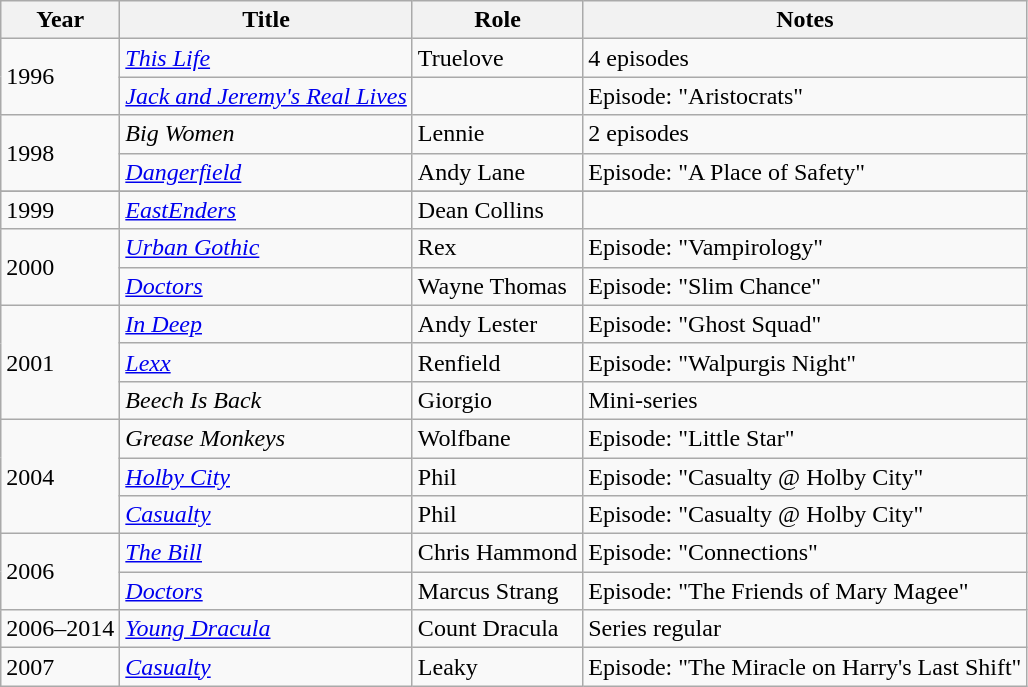<table class="wikitable">
<tr>
<th>Year</th>
<th>Title</th>
<th>Role</th>
<th>Notes</th>
</tr>
<tr>
<td rowspan="2">1996</td>
<td><em><a href='#'>This Life</a></em></td>
<td>Truelove</td>
<td>4 episodes</td>
</tr>
<tr>
<td><em><a href='#'>Jack and Jeremy's Real Lives</a></em></td>
<td></td>
<td>Episode: "Aristocrats"</td>
</tr>
<tr>
<td rowspan="2">1998</td>
<td><em>Big Women</em></td>
<td>Lennie</td>
<td>2 episodes</td>
</tr>
<tr>
<td><em><a href='#'>Dangerfield</a></em></td>
<td>Andy Lane</td>
<td>Episode: "A Place of Safety"</td>
</tr>
<tr>
</tr>
<tr>
<td rowspan="1">1999</td>
<td><em><a href='#'>EastEnders</a></em></td>
<td>Dean Collins</td>
<td></td>
</tr>
<tr>
<td rowspan="2">2000</td>
<td><em><a href='#'>Urban Gothic</a></em></td>
<td>Rex</td>
<td>Episode: "Vampirology"</td>
</tr>
<tr>
<td><em><a href='#'>Doctors</a></em></td>
<td>Wayne Thomas</td>
<td>Episode: "Slim Chance"</td>
</tr>
<tr>
<td rowspan="3">2001</td>
<td><em><a href='#'>In Deep</a></em></td>
<td>Andy Lester</td>
<td>Episode: "Ghost Squad"</td>
</tr>
<tr>
<td><em><a href='#'>Lexx</a></em></td>
<td>Renfield</td>
<td>Episode: "Walpurgis Night"</td>
</tr>
<tr>
<td><em>Beech Is Back</em></td>
<td>Giorgio</td>
<td>Mini-series</td>
</tr>
<tr>
<td rowspan="3">2004</td>
<td><em>Grease Monkeys</em></td>
<td>Wolfbane</td>
<td>Episode: "Little Star"</td>
</tr>
<tr>
<td><em><a href='#'>Holby City</a></em></td>
<td>Phil</td>
<td>Episode: "Casualty @ Holby City"</td>
</tr>
<tr>
<td><em><a href='#'>Casualty</a></em></td>
<td>Phil</td>
<td>Episode: "Casualty @ Holby City"</td>
</tr>
<tr>
<td rowspan="2">2006</td>
<td><em><a href='#'>The Bill</a></em></td>
<td>Chris Hammond</td>
<td>Episode: "Connections"</td>
</tr>
<tr>
<td><em><a href='#'>Doctors</a></em></td>
<td>Marcus Strang</td>
<td>Episode: "The Friends of Mary Magee"</td>
</tr>
<tr>
<td>2006–2014</td>
<td><em><a href='#'>Young Dracula</a></em></td>
<td>Count Dracula</td>
<td>Series regular</td>
</tr>
<tr>
<td>2007</td>
<td><em><a href='#'>Casualty</a></em></td>
<td>Leaky</td>
<td>Episode: "The Miracle on Harry's Last Shift"</td>
</tr>
</table>
